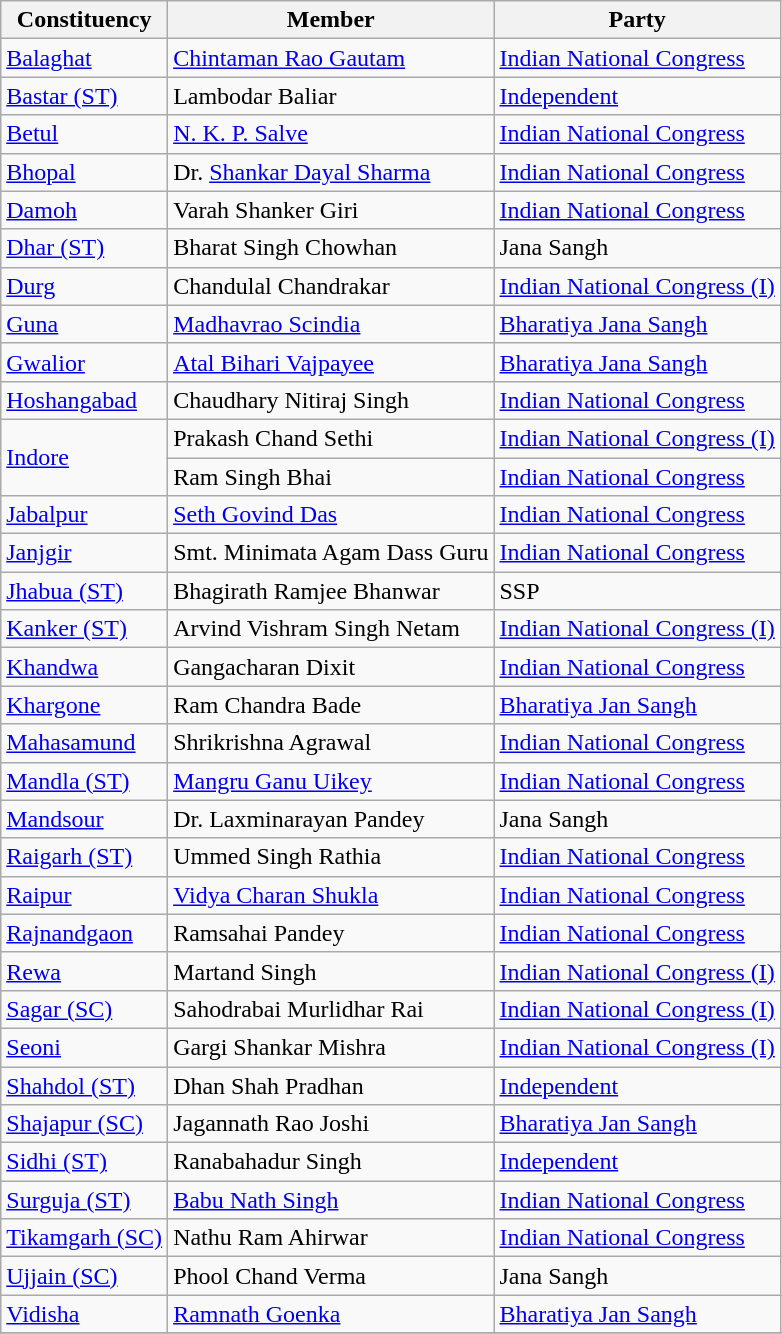<table class="wikitable sortable">
<tr>
<th>Constituency</th>
<th>Member</th>
<th>Party</th>
</tr>
<tr>
<td><a href='#'>Balaghat</a></td>
<td><a href='#'>Chintaman Rao Gautam</a></td>
<td><a href='#'>Indian National Congress</a></td>
</tr>
<tr>
<td><a href='#'>Bastar (ST)</a></td>
<td>Lambodar Baliar</td>
<td><a href='#'>Independent</a></td>
</tr>
<tr>
<td><a href='#'>Betul</a></td>
<td><a href='#'>N. K. P. Salve</a></td>
<td><a href='#'>Indian National Congress</a></td>
</tr>
<tr>
<td><a href='#'>Bhopal</a></td>
<td>Dr. <a href='#'>Shankar Dayal Sharma</a></td>
<td><a href='#'>Indian National Congress</a></td>
</tr>
<tr>
<td><a href='#'>Damoh</a></td>
<td>Varah Shanker Giri</td>
<td><a href='#'>Indian National Congress</a></td>
</tr>
<tr>
<td><a href='#'>Dhar (ST)</a></td>
<td>Bharat Singh Chowhan</td>
<td>Jana Sangh</td>
</tr>
<tr>
<td><a href='#'>Durg</a></td>
<td>Chandulal Chandrakar</td>
<td><a href='#'>Indian National Congress (I)</a></td>
</tr>
<tr>
<td><a href='#'>Guna</a></td>
<td><a href='#'>Madhavrao Scindia</a></td>
<td><a href='#'>Bharatiya Jana Sangh</a></td>
</tr>
<tr>
<td><a href='#'>Gwalior</a></td>
<td><a href='#'>Atal Bihari Vajpayee</a></td>
<td><a href='#'>Bharatiya Jana Sangh</a></td>
</tr>
<tr>
<td><a href='#'>Hoshangabad</a></td>
<td>Chaudhary Nitiraj Singh</td>
<td><a href='#'>Indian National Congress</a></td>
</tr>
<tr>
<td rowspan=2><a href='#'>Indore</a></td>
<td>Prakash Chand Sethi</td>
<td><a href='#'>Indian National Congress (I)</a></td>
</tr>
<tr>
<td>Ram Singh Bhai</td>
<td><a href='#'>Indian National Congress</a></td>
</tr>
<tr>
<td><a href='#'>Jabalpur</a></td>
<td><a href='#'>Seth Govind Das</a></td>
<td><a href='#'>Indian National Congress</a></td>
</tr>
<tr>
<td><a href='#'>Janjgir</a></td>
<td>Smt. Minimata Agam Dass Guru</td>
<td><a href='#'>Indian National Congress</a></td>
</tr>
<tr>
<td><a href='#'>Jhabua (ST)</a></td>
<td>Bhagirath Ramjee Bhanwar</td>
<td>SSP</td>
</tr>
<tr>
<td><a href='#'>Kanker (ST)</a></td>
<td>Arvind Vishram Singh Netam</td>
<td><a href='#'>Indian National Congress (I)</a></td>
</tr>
<tr>
<td><a href='#'>Khandwa</a></td>
<td>Gangacharan Dixit</td>
<td><a href='#'>Indian National Congress</a></td>
</tr>
<tr>
<td><a href='#'>Khargone</a></td>
<td>Ram Chandra Bade</td>
<td><a href='#'>Bharatiya Jan Sangh</a></td>
</tr>
<tr>
<td><a href='#'>Mahasamund</a></td>
<td>Shrikrishna Agrawal</td>
<td><a href='#'>Indian National Congress</a></td>
</tr>
<tr>
<td><a href='#'>Mandla (ST)</a></td>
<td><a href='#'>Mangru Ganu Uikey</a></td>
<td><a href='#'>Indian National Congress</a></td>
</tr>
<tr>
<td><a href='#'>Mandsour</a></td>
<td>Dr. Laxminarayan Pandey</td>
<td>Jana Sangh</td>
</tr>
<tr>
<td><a href='#'>Raigarh (ST)</a></td>
<td>Ummed Singh Rathia</td>
<td><a href='#'>Indian National Congress</a></td>
</tr>
<tr>
<td><a href='#'>Raipur</a></td>
<td><a href='#'>Vidya Charan Shukla</a></td>
<td><a href='#'>Indian National Congress</a></td>
</tr>
<tr>
<td><a href='#'>Rajnandgaon</a></td>
<td>Ramsahai Pandey</td>
<td><a href='#'>Indian National Congress</a></td>
</tr>
<tr>
<td><a href='#'>Rewa</a></td>
<td>Martand Singh</td>
<td><a href='#'>Indian National Congress (I)</a></td>
</tr>
<tr>
<td><a href='#'>Sagar (SC)</a></td>
<td>Sahodrabai Murlidhar Rai</td>
<td><a href='#'>Indian National Congress (I)</a></td>
</tr>
<tr>
<td><a href='#'>Seoni</a></td>
<td>Gargi Shankar Mishra</td>
<td><a href='#'>Indian National Congress (I)</a></td>
</tr>
<tr>
<td><a href='#'>Shahdol (ST)</a></td>
<td>Dhan Shah Pradhan</td>
<td><a href='#'>Independent</a></td>
</tr>
<tr>
<td><a href='#'>Shajapur (SC)</a></td>
<td>Jagannath Rao Joshi  </td>
<td><a href='#'>Bharatiya Jan Sangh</a></td>
</tr>
<tr>
<td><a href='#'>Sidhi (ST)</a></td>
<td>Ranabahadur Singh</td>
<td><a href='#'>Independent</a></td>
</tr>
<tr>
<td><a href='#'>Surguja (ST)</a></td>
<td><a href='#'>Babu Nath Singh</a></td>
<td><a href='#'>Indian National Congress</a></td>
</tr>
<tr>
<td><a href='#'>Tikamgarh (SC)</a></td>
<td>Nathu Ram Ahirwar</td>
<td><a href='#'>Indian National Congress</a></td>
</tr>
<tr>
<td><a href='#'>Ujjain (SC)</a></td>
<td>Phool Chand Verma</td>
<td>Jana Sangh</td>
</tr>
<tr>
<td><a href='#'>Vidisha</a></td>
<td><a href='#'>Ramnath Goenka</a></td>
<td><a href='#'>Bharatiya Jan Sangh</a></td>
</tr>
<tr>
</tr>
</table>
